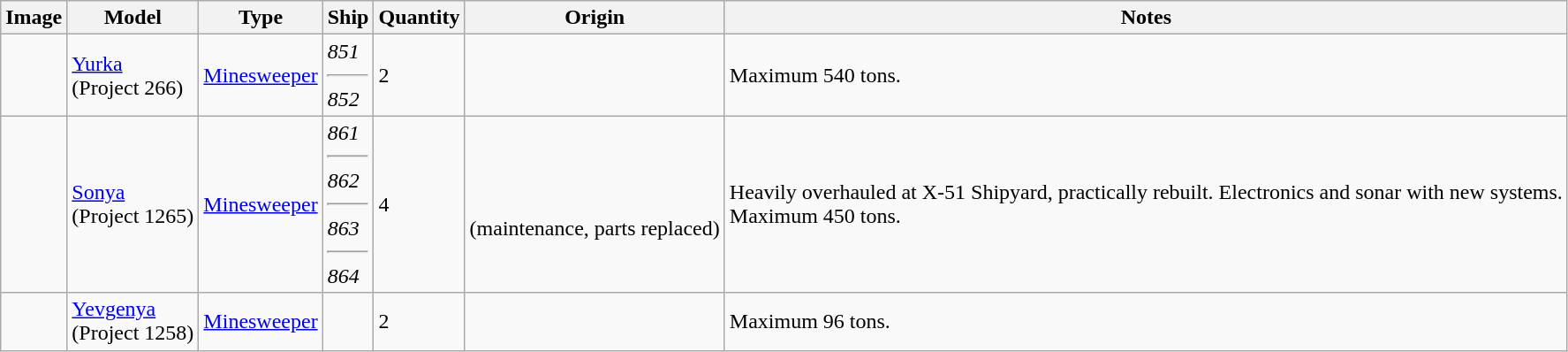<table class="wikitable">
<tr>
<th>Image</th>
<th>Model</th>
<th>Type</th>
<th>Ship</th>
<th>Quantity</th>
<th>Origin</th>
<th>Notes</th>
</tr>
<tr>
<td></td>
<td><a href='#'>Yurka</a><br>(Project 266)</td>
<td><a href='#'>Minesweeper</a></td>
<td><em>851</em><hr><em>852</em></td>
<td>2</td>
<td></td>
<td>Maximum 540 tons.</td>
</tr>
<tr>
<td></td>
<td><a href='#'>Sonya</a><br>(Project 1265)</td>
<td><a href='#'>Minesweeper</a></td>
<td><em>861</em><hr><em>862</em><hr><em>863</em><hr><em>864</em></td>
<td>4</td>
<td><br><br>(maintenance, parts replaced)</td>
<td>Heavily overhauled at X-51 Shipyard, practically rebuilt. Electronics and sonar with new systems.<br>Maximum 450 tons.</td>
</tr>
<tr>
<td></td>
<td><a href='#'>Yevgenya</a><br>(Project 1258)</td>
<td><a href='#'>Minesweeper</a></td>
<td></td>
<td>2</td>
<td></td>
<td>Maximum 96 tons.</td>
</tr>
</table>
